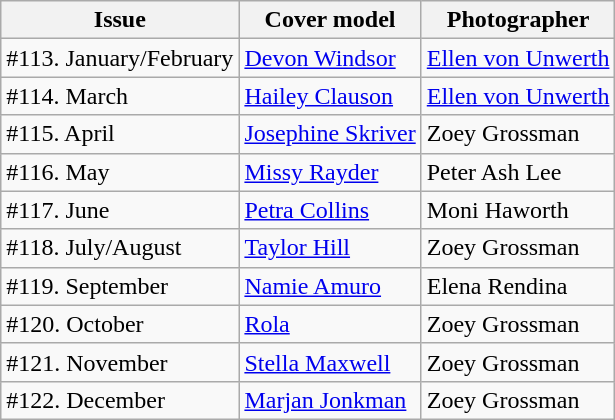<table class="sortable wikitable">
<tr>
<th>Issue</th>
<th>Cover model</th>
<th>Photographer</th>
</tr>
<tr>
<td>#113. January/February</td>
<td><a href='#'>Devon Windsor</a></td>
<td><a href='#'>Ellen von Unwerth</a></td>
</tr>
<tr>
<td>#114. March</td>
<td><a href='#'>Hailey Clauson</a></td>
<td><a href='#'>Ellen von Unwerth</a></td>
</tr>
<tr>
<td>#115. April</td>
<td><a href='#'>Josephine Skriver</a></td>
<td>Zoey Grossman</td>
</tr>
<tr>
<td>#116. May</td>
<td><a href='#'>Missy Rayder</a></td>
<td>Peter Ash Lee</td>
</tr>
<tr>
<td>#117. June</td>
<td><a href='#'>Petra Collins</a></td>
<td>Moni Haworth</td>
</tr>
<tr>
<td>#118. July/August</td>
<td><a href='#'>Taylor Hill</a></td>
<td>Zoey Grossman</td>
</tr>
<tr>
<td>#119. September</td>
<td><a href='#'>Namie Amuro</a></td>
<td>Elena Rendina</td>
</tr>
<tr>
<td>#120. October</td>
<td><a href='#'>Rola</a></td>
<td>Zoey Grossman</td>
</tr>
<tr>
<td>#121. November</td>
<td><a href='#'>Stella Maxwell</a></td>
<td>Zoey Grossman</td>
</tr>
<tr>
<td>#122. December</td>
<td><a href='#'>Marjan Jonkman</a></td>
<td>Zoey Grossman</td>
</tr>
</table>
